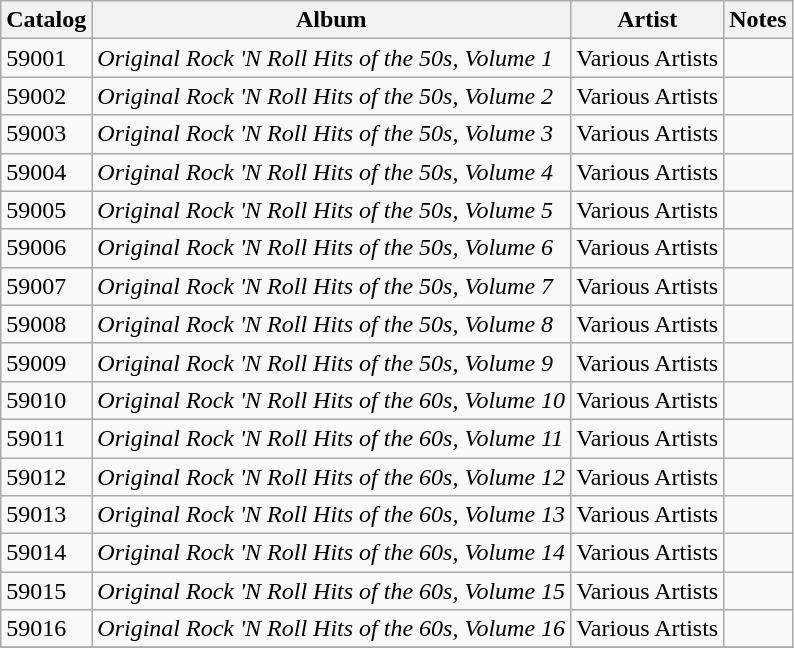<table class="wikitable sortable">
<tr>
<th>Catalog</th>
<th>Album</th>
<th>Artist</th>
<th>Notes</th>
</tr>
<tr>
<td>59001</td>
<td><em>Original Rock 'N Roll Hits of the 50s, Volume 1</em></td>
<td>Various Artists</td>
<td></td>
</tr>
<tr>
<td>59002</td>
<td><em>Original Rock 'N Roll Hits of the 50s, Volume 2</em></td>
<td>Various Artists</td>
<td></td>
</tr>
<tr>
<td>59003</td>
<td><em>Original Rock 'N Roll Hits of the 50s, Volume 3</em></td>
<td>Various Artists</td>
<td></td>
</tr>
<tr>
<td>59004</td>
<td><em>Original Rock 'N Roll Hits of the 50s, Volume 4</em></td>
<td>Various Artists</td>
<td></td>
</tr>
<tr>
<td>59005</td>
<td><em>Original Rock 'N Roll Hits of the 50s, Volume 5</em></td>
<td>Various Artists</td>
<td></td>
</tr>
<tr>
<td>59006</td>
<td><em>Original Rock 'N Roll Hits of the 50s, Volume 6</em></td>
<td>Various Artists</td>
<td></td>
</tr>
<tr>
<td>59007</td>
<td><em>Original Rock 'N Roll Hits of the 50s, Volume 7</em></td>
<td>Various Artists</td>
<td></td>
</tr>
<tr>
<td>59008</td>
<td><em>Original Rock 'N Roll Hits of the 50s, Volume 8</em></td>
<td>Various Artists</td>
<td></td>
</tr>
<tr>
<td>59009</td>
<td><em>Original Rock 'N Roll Hits of the 50s, Volume 9</em></td>
<td>Various Artists</td>
<td></td>
</tr>
<tr>
<td>59010</td>
<td><em>Original Rock 'N Roll Hits of the 60s, Volume 10</em></td>
<td>Various Artists</td>
<td></td>
</tr>
<tr>
<td>59011</td>
<td><em>Original Rock 'N Roll Hits of the 60s, Volume 11</em></td>
<td>Various Artists</td>
<td></td>
</tr>
<tr>
<td>59012</td>
<td><em>Original Rock 'N Roll Hits of the 60s, Volume 12</em></td>
<td>Various Artists</td>
<td></td>
</tr>
<tr>
<td>59013</td>
<td><em>Original Rock 'N Roll Hits of the 60s, Volume 13</em></td>
<td>Various Artists</td>
<td></td>
</tr>
<tr>
<td>59014</td>
<td><em>Original Rock 'N Roll Hits of the 60s, Volume 14</em></td>
<td>Various Artists</td>
<td></td>
</tr>
<tr>
<td>59015</td>
<td><em>Original Rock 'N Roll Hits of the 60s, Volume 15</em></td>
<td>Various Artists</td>
<td></td>
</tr>
<tr>
<td>59016</td>
<td><em>Original Rock 'N Roll Hits of the 60s, Volume 16</em></td>
<td>Various Artists</td>
<td></td>
</tr>
<tr>
</tr>
</table>
